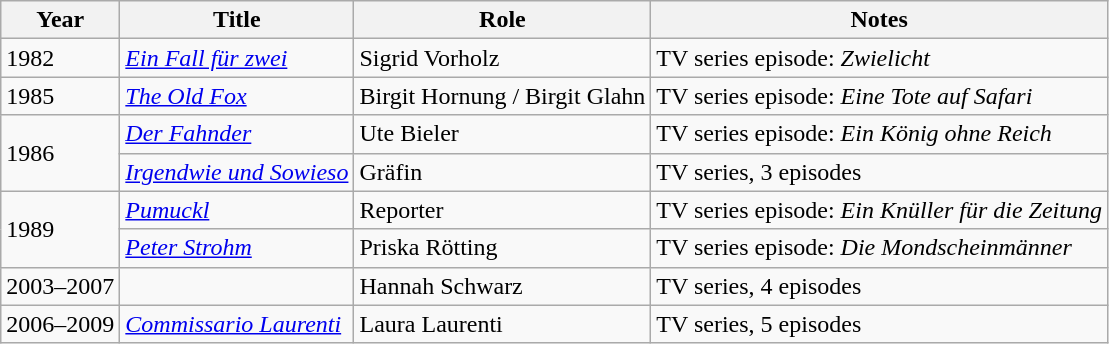<table class="wikitable sortable">
<tr>
<th>Year</th>
<th>Title</th>
<th>Role</th>
<th class="unsortable">Notes</th>
</tr>
<tr>
<td>1982</td>
<td><em><a href='#'>Ein Fall für zwei</a></em></td>
<td>Sigrid Vorholz</td>
<td>TV series episode: <em>Zwielicht</em></td>
</tr>
<tr>
<td>1985</td>
<td><em><a href='#'>The Old Fox</a></em></td>
<td>Birgit Hornung / Birgit Glahn</td>
<td>TV series episode: <em>Eine Tote auf Safari</em></td>
</tr>
<tr>
<td rowspan=2>1986</td>
<td><em><a href='#'>Der Fahnder</a></em></td>
<td>Ute Bieler</td>
<td>TV series episode: <em>Ein König ohne Reich</em></td>
</tr>
<tr>
<td><em><a href='#'>Irgendwie und Sowieso</a></em></td>
<td>Gräfin</td>
<td>TV series, 3 episodes</td>
</tr>
<tr>
<td rowspan=2>1989</td>
<td><em><a href='#'>Pumuckl</a></em></td>
<td>Reporter</td>
<td>TV series episode: <em>Ein Knüller für die Zeitung</em></td>
</tr>
<tr>
<td><em><a href='#'>Peter Strohm</a></em></td>
<td>Priska Rötting</td>
<td>TV series episode: <em>Die Mondscheinmänner</em></td>
</tr>
<tr>
<td>2003–2007</td>
<td><em></em></td>
<td>Hannah Schwarz</td>
<td>TV series, 4 episodes</td>
</tr>
<tr>
<td>2006–2009</td>
<td><em><a href='#'>Commissario Laurenti</a></em></td>
<td>Laura Laurenti</td>
<td>TV series, 5 episodes</td>
</tr>
</table>
